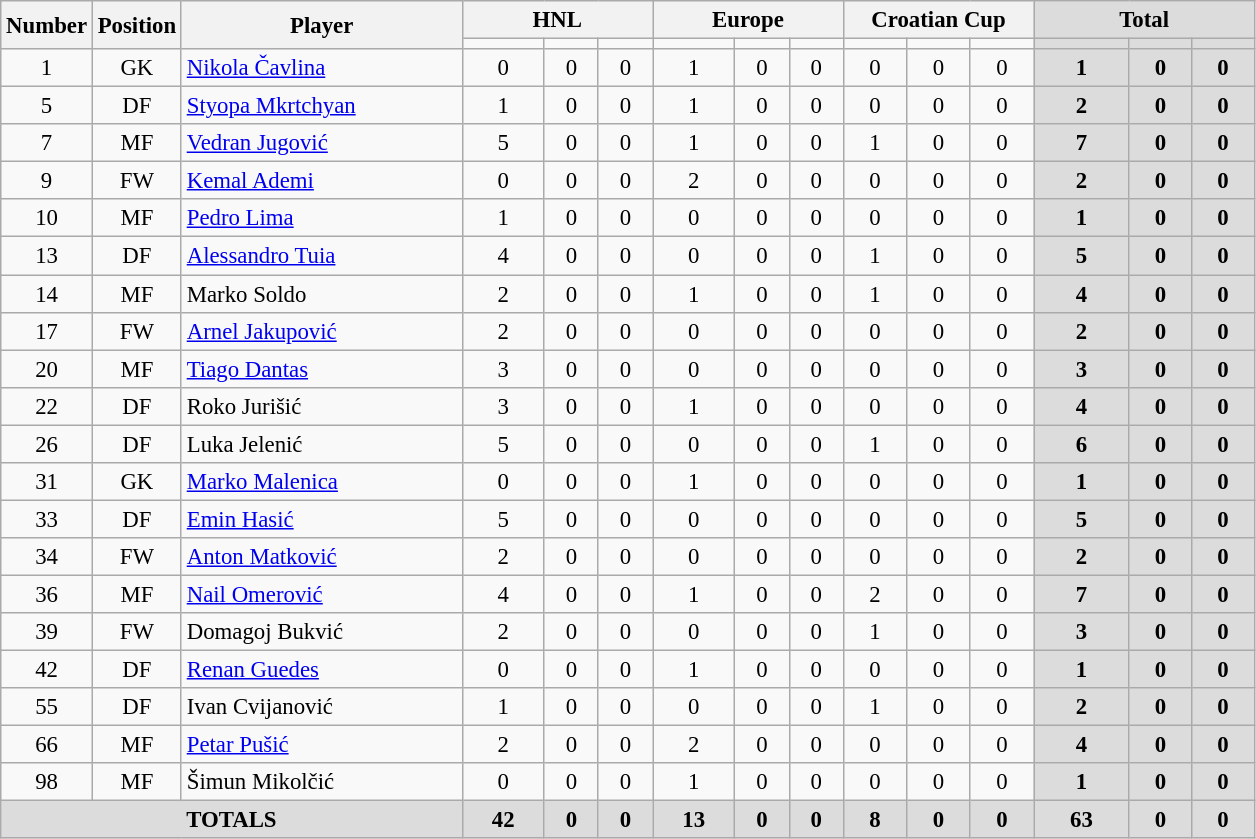<table class="wikitable" style="font-size: 95%; text-align: center;">
<tr>
<th width=40 rowspan="2" align="center">Number</th>
<th width=40 rowspan="2" align="center">Position</th>
<th width=180 rowspan="2" align="center">Player</th>
<th width=120 colspan="3" align="center">HNL</th>
<th width=120 colspan="3" align="center">Europe</th>
<th width=120 colspan="3" align="center">Croatian Cup</th>
<th width=140 colspan="3" align="center" style="background: #DCDCDC">Total</th>
</tr>
<tr>
<td></td>
<td></td>
<td></td>
<td></td>
<td></td>
<td></td>
<td></td>
<td></td>
<td></td>
<th style="background: #DCDCDC"></th>
<th style="background: #DCDCDC"></th>
<th style="background: #DCDCDC"></th>
</tr>
<tr>
<td>1</td>
<td>GK</td>
<td style="text-align:left;"> <a href='#'>Nikola Čavlina</a></td>
<td>0</td>
<td>0</td>
<td>0</td>
<td>1</td>
<td>0</td>
<td>0</td>
<td>0</td>
<td>0</td>
<td>0</td>
<th style="background: #DCDCDC">1</th>
<th style="background: #DCDCDC">0</th>
<th style="background: #DCDCDC">0</th>
</tr>
<tr>
<td>5</td>
<td>DF</td>
<td style="text-align:left;"> <a href='#'>Styopa Mkrtchyan</a></td>
<td>1</td>
<td>0</td>
<td>0</td>
<td>1</td>
<td>0</td>
<td>0</td>
<td>0</td>
<td>0</td>
<td>0</td>
<th style="background: #DCDCDC">2</th>
<th style="background: #DCDCDC">0</th>
<th style="background: #DCDCDC">0</th>
</tr>
<tr>
<td>7</td>
<td>MF</td>
<td style="text-align:left;"> <a href='#'>Vedran Jugović</a></td>
<td>5</td>
<td>0</td>
<td>0</td>
<td>1</td>
<td>0</td>
<td>0</td>
<td>1</td>
<td>0</td>
<td>0</td>
<th style="background: #DCDCDC">7</th>
<th style="background: #DCDCDC">0</th>
<th style="background: #DCDCDC">0</th>
</tr>
<tr>
<td>9</td>
<td>FW</td>
<td style="text-align:left;"> <a href='#'>Kemal Ademi</a></td>
<td>0</td>
<td>0</td>
<td>0</td>
<td>2</td>
<td>0</td>
<td>0</td>
<td>0</td>
<td>0</td>
<td>0</td>
<th style="background: #DCDCDC">2</th>
<th style="background: #DCDCDC">0</th>
<th style="background: #DCDCDC">0</th>
</tr>
<tr>
<td>10</td>
<td>MF</td>
<td style="text-align:left;"> <a href='#'>Pedro Lima</a></td>
<td>1</td>
<td>0</td>
<td>0</td>
<td>0</td>
<td>0</td>
<td>0</td>
<td>0</td>
<td>0</td>
<td>0</td>
<th style="background: #DCDCDC">1</th>
<th style="background: #DCDCDC">0</th>
<th style="background: #DCDCDC">0</th>
</tr>
<tr>
<td>13</td>
<td>DF</td>
<td style="text-align:left;"> <a href='#'>Alessandro Tuia</a></td>
<td>4</td>
<td>0</td>
<td>0</td>
<td>0</td>
<td>0</td>
<td>0</td>
<td>1</td>
<td>0</td>
<td>0</td>
<th style="background: #DCDCDC">5</th>
<th style="background: #DCDCDC">0</th>
<th style="background: #DCDCDC">0</th>
</tr>
<tr>
<td>14</td>
<td>MF</td>
<td style="text-align:left;"> Marko Soldo</td>
<td>2</td>
<td>0</td>
<td>0</td>
<td>1</td>
<td>0</td>
<td>0</td>
<td>1</td>
<td>0</td>
<td>0</td>
<th style="background: #DCDCDC">4</th>
<th style="background: #DCDCDC">0</th>
<th style="background: #DCDCDC">0</th>
</tr>
<tr>
<td>17</td>
<td>FW</td>
<td style="text-align:left;"> <a href='#'>Arnel Jakupović</a></td>
<td>2</td>
<td>0</td>
<td>0</td>
<td>0</td>
<td>0</td>
<td>0</td>
<td>0</td>
<td>0</td>
<td>0</td>
<th style="background: #DCDCDC">2</th>
<th style="background: #DCDCDC">0</th>
<th style="background: #DCDCDC">0</th>
</tr>
<tr>
<td>20</td>
<td>MF</td>
<td style="text-align:left;"> <a href='#'>Tiago Dantas</a></td>
<td>3</td>
<td>0</td>
<td>0</td>
<td>0</td>
<td>0</td>
<td>0</td>
<td>0</td>
<td>0</td>
<td>0</td>
<th style="background: #DCDCDC">3</th>
<th style="background: #DCDCDC">0</th>
<th style="background: #DCDCDC">0</th>
</tr>
<tr>
<td>22</td>
<td>DF</td>
<td style="text-align:left;"> Roko Jurišić</td>
<td>3</td>
<td>0</td>
<td>0</td>
<td>1</td>
<td>0</td>
<td>0</td>
<td>0</td>
<td>0</td>
<td>0</td>
<th style="background: #DCDCDC">4</th>
<th style="background: #DCDCDC">0</th>
<th style="background: #DCDCDC">0</th>
</tr>
<tr>
<td>26</td>
<td>DF</td>
<td style="text-align:left;"> Luka Jelenić</td>
<td>5</td>
<td>0</td>
<td>0</td>
<td>0</td>
<td>0</td>
<td>0</td>
<td>1</td>
<td>0</td>
<td>0</td>
<th style="background: #DCDCDC">6</th>
<th style="background: #DCDCDC">0</th>
<th style="background: #DCDCDC">0</th>
</tr>
<tr>
<td>31</td>
<td>GK</td>
<td style="text-align:left;"> <a href='#'>Marko Malenica</a></td>
<td>0</td>
<td>0</td>
<td>0</td>
<td>1</td>
<td>0</td>
<td>0</td>
<td>0</td>
<td>0</td>
<td>0</td>
<th style="background: #DCDCDC">1</th>
<th style="background: #DCDCDC">0</th>
<th style="background: #DCDCDC">0</th>
</tr>
<tr>
<td>33</td>
<td>DF</td>
<td style="text-align:left;"> <a href='#'>Emin Hasić</a></td>
<td>5</td>
<td>0</td>
<td>0</td>
<td>0</td>
<td>0</td>
<td>0</td>
<td>0</td>
<td>0</td>
<td>0</td>
<th style="background: #DCDCDC">5</th>
<th style="background: #DCDCDC">0</th>
<th style="background: #DCDCDC">0</th>
</tr>
<tr>
<td>34</td>
<td>FW</td>
<td style="text-align:left;"> <a href='#'>Anton Matković</a></td>
<td>2</td>
<td>0</td>
<td>0</td>
<td>0</td>
<td>0</td>
<td>0</td>
<td>0</td>
<td>0</td>
<td>0</td>
<th style="background: #DCDCDC">2</th>
<th style="background: #DCDCDC">0</th>
<th style="background: #DCDCDC">0</th>
</tr>
<tr>
<td>36</td>
<td>MF</td>
<td style="text-align:left;"> <a href='#'>Nail Omerović</a></td>
<td>4</td>
<td>0</td>
<td>0</td>
<td>1</td>
<td>0</td>
<td>0</td>
<td>2</td>
<td>0</td>
<td>0</td>
<th style="background: #DCDCDC">7</th>
<th style="background: #DCDCDC">0</th>
<th style="background: #DCDCDC">0</th>
</tr>
<tr>
<td>39</td>
<td>FW</td>
<td style="text-align:left;"> Domagoj Bukvić</td>
<td>2</td>
<td>0</td>
<td>0</td>
<td>0</td>
<td>0</td>
<td>0</td>
<td>1</td>
<td>0</td>
<td>0</td>
<th style="background: #DCDCDC">3</th>
<th style="background: #DCDCDC">0</th>
<th style="background: #DCDCDC">0</th>
</tr>
<tr>
<td>42</td>
<td>DF</td>
<td style="text-align:left;"> <a href='#'>Renan Guedes</a></td>
<td>0</td>
<td>0</td>
<td>0</td>
<td>1</td>
<td>0</td>
<td>0</td>
<td>0</td>
<td>0</td>
<td>0</td>
<th style="background: #DCDCDC">1</th>
<th style="background: #DCDCDC">0</th>
<th style="background: #DCDCDC">0</th>
</tr>
<tr>
<td>55</td>
<td>DF</td>
<td style="text-align:left;"> Ivan Cvijanović</td>
<td>1</td>
<td>0</td>
<td>0</td>
<td>0</td>
<td>0</td>
<td>0</td>
<td>1</td>
<td>0</td>
<td>0</td>
<th style="background: #DCDCDC">2</th>
<th style="background: #DCDCDC">0</th>
<th style="background: #DCDCDC">0</th>
</tr>
<tr>
<td>66</td>
<td>MF</td>
<td style="text-align:left;"> <a href='#'>Petar Pušić</a></td>
<td>2</td>
<td>0</td>
<td>0</td>
<td>2</td>
<td>0</td>
<td>0</td>
<td>0</td>
<td>0</td>
<td>0</td>
<th style="background: #DCDCDC">4</th>
<th style="background: #DCDCDC">0</th>
<th style="background: #DCDCDC">0</th>
</tr>
<tr>
<td>98</td>
<td>MF</td>
<td style="text-align:left;"> Šimun Mikolčić</td>
<td>0</td>
<td>0</td>
<td>0</td>
<td>1</td>
<td>0</td>
<td>0</td>
<td>0</td>
<td>0</td>
<td>0</td>
<th style="background: #DCDCDC">1</th>
<th style="background: #DCDCDC">0</th>
<th style="background: #DCDCDC">0</th>
</tr>
<tr>
<th colspan="3" align="center" style="background: #DCDCDC">TOTALS</th>
<th style="background: #DCDCDC">42</th>
<th style="background: #DCDCDC">0</th>
<th style="background: #DCDCDC">0</th>
<th style="background: #DCDCDC">13</th>
<th style="background: #DCDCDC">0</th>
<th style="background: #DCDCDC">0</th>
<th style="background: #DCDCDC">8</th>
<th style="background: #DCDCDC">0</th>
<th style="background: #DCDCDC">0</th>
<th style="background: #DCDCDC">63</th>
<th style="background: #DCDCDC">0</th>
<th style="background: #DCDCDC">0</th>
</tr>
</table>
